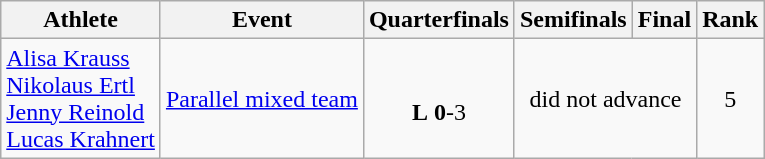<table class="wikitable">
<tr>
<th>Athlete</th>
<th>Event</th>
<th>Quarterfinals</th>
<th>Semifinals</th>
<th>Final</th>
<th>Rank</th>
</tr>
<tr>
<td><a href='#'>Alisa Krauss</a><br><a href='#'>Nikolaus Ertl</a><br><a href='#'>Jenny Reinold</a><br><a href='#'>Lucas Krahnert</a></td>
<td><a href='#'>Parallel mixed team</a></td>
<td align="center"><br><strong>L</strong> <strong>0</strong>-3</td>
<td align="center" colspan=2>did not advance</td>
<td align="center">5</td>
</tr>
</table>
